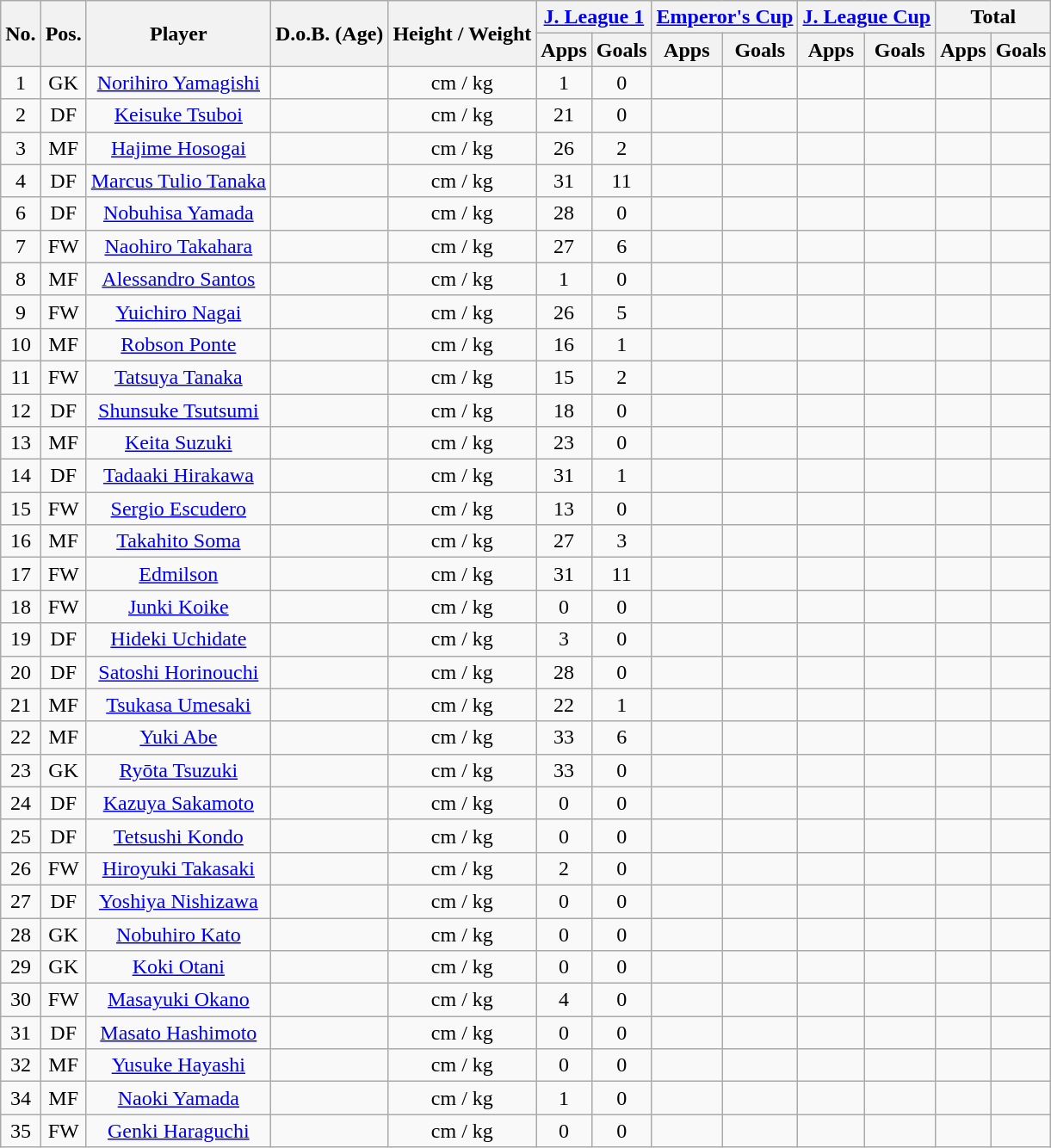<table class="wikitable" style="text-align:center;">
<tr>
<th rowspan="2">No.</th>
<th rowspan="2">Pos.</th>
<th rowspan="2">Player</th>
<th rowspan="2">D.o.B. (Age)</th>
<th rowspan="2">Height / Weight</th>
<th colspan="2"><a href='#'>J. League 1</a></th>
<th colspan="2"><a href='#'>Emperor's Cup</a></th>
<th colspan="2"><a href='#'>J. League Cup</a></th>
<th colspan="2">Total</th>
</tr>
<tr>
<th>Apps</th>
<th>Goals</th>
<th>Apps</th>
<th>Goals</th>
<th>Apps</th>
<th>Goals</th>
<th>Apps</th>
<th>Goals</th>
</tr>
<tr>
<td>1</td>
<td>GK</td>
<td><a href='#'>Norihiro Yamagishi</a></td>
<td></td>
<td>cm / kg</td>
<td>1</td>
<td>0</td>
<td></td>
<td></td>
<td></td>
<td></td>
<td></td>
<td></td>
</tr>
<tr>
<td>2</td>
<td>DF</td>
<td><a href='#'>Keisuke Tsuboi</a></td>
<td></td>
<td>cm / kg</td>
<td>21</td>
<td>0</td>
<td></td>
<td></td>
<td></td>
<td></td>
<td></td>
<td></td>
</tr>
<tr>
<td>3</td>
<td>MF</td>
<td><a href='#'>Hajime Hosogai</a></td>
<td></td>
<td>cm / kg</td>
<td>26</td>
<td>2</td>
<td></td>
<td></td>
<td></td>
<td></td>
<td></td>
<td></td>
</tr>
<tr>
<td>4</td>
<td>DF</td>
<td><a href='#'>Marcus Tulio Tanaka</a></td>
<td></td>
<td>cm / kg</td>
<td>31</td>
<td>11</td>
<td></td>
<td></td>
<td></td>
<td></td>
<td></td>
<td></td>
</tr>
<tr>
<td>6</td>
<td>DF</td>
<td><a href='#'>Nobuhisa Yamada</a></td>
<td></td>
<td>cm / kg</td>
<td>28</td>
<td>0</td>
<td></td>
<td></td>
<td></td>
<td></td>
<td></td>
<td></td>
</tr>
<tr>
<td>7</td>
<td>FW</td>
<td><a href='#'>Naohiro Takahara</a></td>
<td></td>
<td>cm / kg</td>
<td>27</td>
<td>6</td>
<td></td>
<td></td>
<td></td>
<td></td>
<td></td>
<td></td>
</tr>
<tr>
<td>8</td>
<td>MF</td>
<td><a href='#'>Alessandro Santos</a></td>
<td></td>
<td>cm / kg</td>
<td>1</td>
<td>0</td>
<td></td>
<td></td>
<td></td>
<td></td>
<td></td>
<td></td>
</tr>
<tr>
<td>9</td>
<td>FW</td>
<td><a href='#'>Yuichiro Nagai</a></td>
<td></td>
<td>cm / kg</td>
<td>26</td>
<td>5</td>
<td></td>
<td></td>
<td></td>
<td></td>
<td></td>
<td></td>
</tr>
<tr>
<td>10</td>
<td>MF</td>
<td><a href='#'>Robson Ponte</a></td>
<td></td>
<td>cm / kg</td>
<td>16</td>
<td>1</td>
<td></td>
<td></td>
<td></td>
<td></td>
<td></td>
<td></td>
</tr>
<tr>
<td>11</td>
<td>FW</td>
<td><a href='#'>Tatsuya Tanaka</a></td>
<td></td>
<td>cm / kg</td>
<td>15</td>
<td>2</td>
<td></td>
<td></td>
<td></td>
<td></td>
<td></td>
<td></td>
</tr>
<tr>
<td>12</td>
<td>DF</td>
<td><a href='#'>Shunsuke Tsutsumi</a></td>
<td></td>
<td>cm / kg</td>
<td>18</td>
<td>0</td>
<td></td>
<td></td>
<td></td>
<td></td>
<td></td>
<td></td>
</tr>
<tr>
<td>13</td>
<td>MF</td>
<td><a href='#'>Keita Suzuki</a></td>
<td></td>
<td>cm / kg</td>
<td>23</td>
<td>0</td>
<td></td>
<td></td>
<td></td>
<td></td>
<td></td>
<td></td>
</tr>
<tr>
<td>14</td>
<td>DF</td>
<td><a href='#'>Tadaaki Hirakawa</a></td>
<td></td>
<td>cm / kg</td>
<td>31</td>
<td>1</td>
<td></td>
<td></td>
<td></td>
<td></td>
<td></td>
<td></td>
</tr>
<tr>
<td>15</td>
<td>FW</td>
<td><a href='#'>Sergio Escudero</a></td>
<td></td>
<td>cm / kg</td>
<td>13</td>
<td>0</td>
<td></td>
<td></td>
<td></td>
<td></td>
<td></td>
<td></td>
</tr>
<tr>
<td>16</td>
<td>MF</td>
<td><a href='#'>Takahito Soma</a></td>
<td></td>
<td>cm / kg</td>
<td>27</td>
<td>3</td>
<td></td>
<td></td>
<td></td>
<td></td>
<td></td>
<td></td>
</tr>
<tr>
<td>17</td>
<td>FW</td>
<td><a href='#'>Edmilson</a></td>
<td></td>
<td>cm / kg</td>
<td>31</td>
<td>11</td>
<td></td>
<td></td>
<td></td>
<td></td>
<td></td>
<td></td>
</tr>
<tr>
<td>18</td>
<td>FW</td>
<td><a href='#'>Junki Koike</a></td>
<td></td>
<td>cm / kg</td>
<td>0</td>
<td>0</td>
<td></td>
<td></td>
<td></td>
<td></td>
<td></td>
<td></td>
</tr>
<tr>
<td>19</td>
<td>DF</td>
<td><a href='#'>Hideki Uchidate</a></td>
<td></td>
<td>cm / kg</td>
<td>3</td>
<td>0</td>
<td></td>
<td></td>
<td></td>
<td></td>
<td></td>
<td></td>
</tr>
<tr>
<td>20</td>
<td>DF</td>
<td><a href='#'>Satoshi Horinouchi</a></td>
<td></td>
<td>cm / kg</td>
<td>28</td>
<td>0</td>
<td></td>
<td></td>
<td></td>
<td></td>
<td></td>
<td></td>
</tr>
<tr>
<td>21</td>
<td>MF</td>
<td><a href='#'>Tsukasa Umesaki</a></td>
<td></td>
<td>cm / kg</td>
<td>22</td>
<td>1</td>
<td></td>
<td></td>
<td></td>
<td></td>
<td></td>
<td></td>
</tr>
<tr>
<td>22</td>
<td>MF</td>
<td><a href='#'>Yuki Abe</a></td>
<td></td>
<td>cm / kg</td>
<td>33</td>
<td>6</td>
<td></td>
<td></td>
<td></td>
<td></td>
<td></td>
<td></td>
</tr>
<tr>
<td>23</td>
<td>GK</td>
<td><a href='#'>Ryōta Tsuzuki</a></td>
<td></td>
<td>cm / kg</td>
<td>33</td>
<td>0</td>
<td></td>
<td></td>
<td></td>
<td></td>
<td></td>
<td></td>
</tr>
<tr>
<td>24</td>
<td>DF</td>
<td><a href='#'>Kazuya Sakamoto</a></td>
<td></td>
<td>cm / kg</td>
<td>0</td>
<td>0</td>
<td></td>
<td></td>
<td></td>
<td></td>
<td></td>
<td></td>
</tr>
<tr>
<td>25</td>
<td>DF</td>
<td><a href='#'>Tetsushi Kondo</a></td>
<td></td>
<td>cm / kg</td>
<td>0</td>
<td>0</td>
<td></td>
<td></td>
<td></td>
<td></td>
<td></td>
<td></td>
</tr>
<tr>
<td>26</td>
<td>FW</td>
<td><a href='#'>Hiroyuki Takasaki</a></td>
<td></td>
<td>cm / kg</td>
<td>2</td>
<td>0</td>
<td></td>
<td></td>
<td></td>
<td></td>
<td></td>
<td></td>
</tr>
<tr>
<td>27</td>
<td>DF</td>
<td><a href='#'>Yoshiya Nishizawa</a></td>
<td></td>
<td>cm / kg</td>
<td>0</td>
<td>0</td>
<td></td>
<td></td>
<td></td>
<td></td>
<td></td>
<td></td>
</tr>
<tr>
<td>28</td>
<td>GK</td>
<td><a href='#'>Nobuhiro Kato</a></td>
<td></td>
<td>cm / kg</td>
<td>0</td>
<td>0</td>
<td></td>
<td></td>
<td></td>
<td></td>
<td></td>
<td></td>
</tr>
<tr>
<td>29</td>
<td>GK</td>
<td><a href='#'>Koki Otani</a></td>
<td></td>
<td>cm / kg</td>
<td>0</td>
<td>0</td>
<td></td>
<td></td>
<td></td>
<td></td>
<td></td>
<td></td>
</tr>
<tr>
<td>30</td>
<td>FW</td>
<td><a href='#'>Masayuki Okano</a></td>
<td></td>
<td>cm / kg</td>
<td>4</td>
<td>0</td>
<td></td>
<td></td>
<td></td>
<td></td>
<td></td>
<td></td>
</tr>
<tr>
<td>31</td>
<td>DF</td>
<td><a href='#'>Masato Hashimoto</a></td>
<td></td>
<td>cm / kg</td>
<td>0</td>
<td>0</td>
<td></td>
<td></td>
<td></td>
<td></td>
<td></td>
<td></td>
</tr>
<tr>
<td>32</td>
<td>MF</td>
<td><a href='#'>Yusuke Hayashi</a></td>
<td></td>
<td>cm / kg</td>
<td>0</td>
<td>0</td>
<td></td>
<td></td>
<td></td>
<td></td>
<td></td>
<td></td>
</tr>
<tr>
<td>34</td>
<td>MF</td>
<td><a href='#'>Naoki Yamada</a></td>
<td></td>
<td>cm / kg</td>
<td>1</td>
<td>0</td>
<td></td>
<td></td>
<td></td>
<td></td>
<td></td>
<td></td>
</tr>
<tr>
<td>35</td>
<td>FW</td>
<td><a href='#'>Genki Haraguchi</a></td>
<td></td>
<td>cm / kg</td>
<td>0</td>
<td>0</td>
<td></td>
<td></td>
<td></td>
<td></td>
<td></td>
<td></td>
</tr>
</table>
